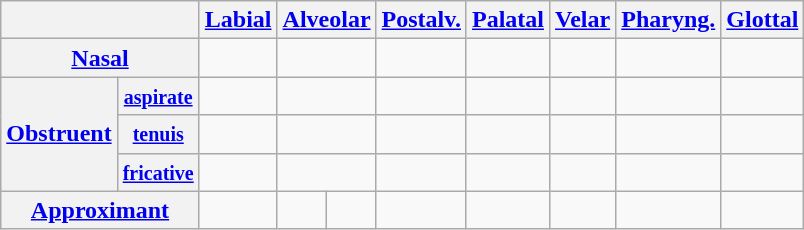<table class="wikitable" style=text-align:center>
<tr>
<th colspan=2></th>
<th><a href='#'>Labial</a></th>
<th colspan=2><a href='#'>Alveolar</a></th>
<th><a href='#'>Postalv.</a></th>
<th><a href='#'>Palatal</a></th>
<th><a href='#'>Velar</a></th>
<th><a href='#'>Pharyng.</a></th>
<th><a href='#'>Glottal</a></th>
</tr>
<tr>
<th colspan=2><a href='#'>Nasal</a></th>
<td></td>
<td colspan=2></td>
<td></td>
<td></td>
<td></td>
<td></td>
</tr>
<tr>
<th rowspan=3><a href='#'>Obstruent</a></th>
<th><small><a href='#'>aspirate</a></small></th>
<td> </td>
<td colspan=2> </td>
<td> </td>
<td> </td>
<td> </td>
<td></td>
<td></td>
</tr>
<tr>
<th><small><a href='#'>tenuis</a></small></th>
<td></td>
<td colspan=2> </td>
<td> </td>
<td> </td>
<td> </td>
<td></td>
<td></td>
</tr>
<tr>
<th><small><a href='#'>fricative</a></small></th>
<td> </td>
<td colspan=2> </td>
<td> </td>
<td> </td>
<td> </td>
<td> </td>
<td> </td>
</tr>
<tr>
<th colspan=2><a href='#'>Approximant</a></th>
<td> </td>
<td> </td>
<td> </td>
<td></td>
<td> </td>
<td> </td>
<td> </td>
<td></td>
</tr>
</table>
